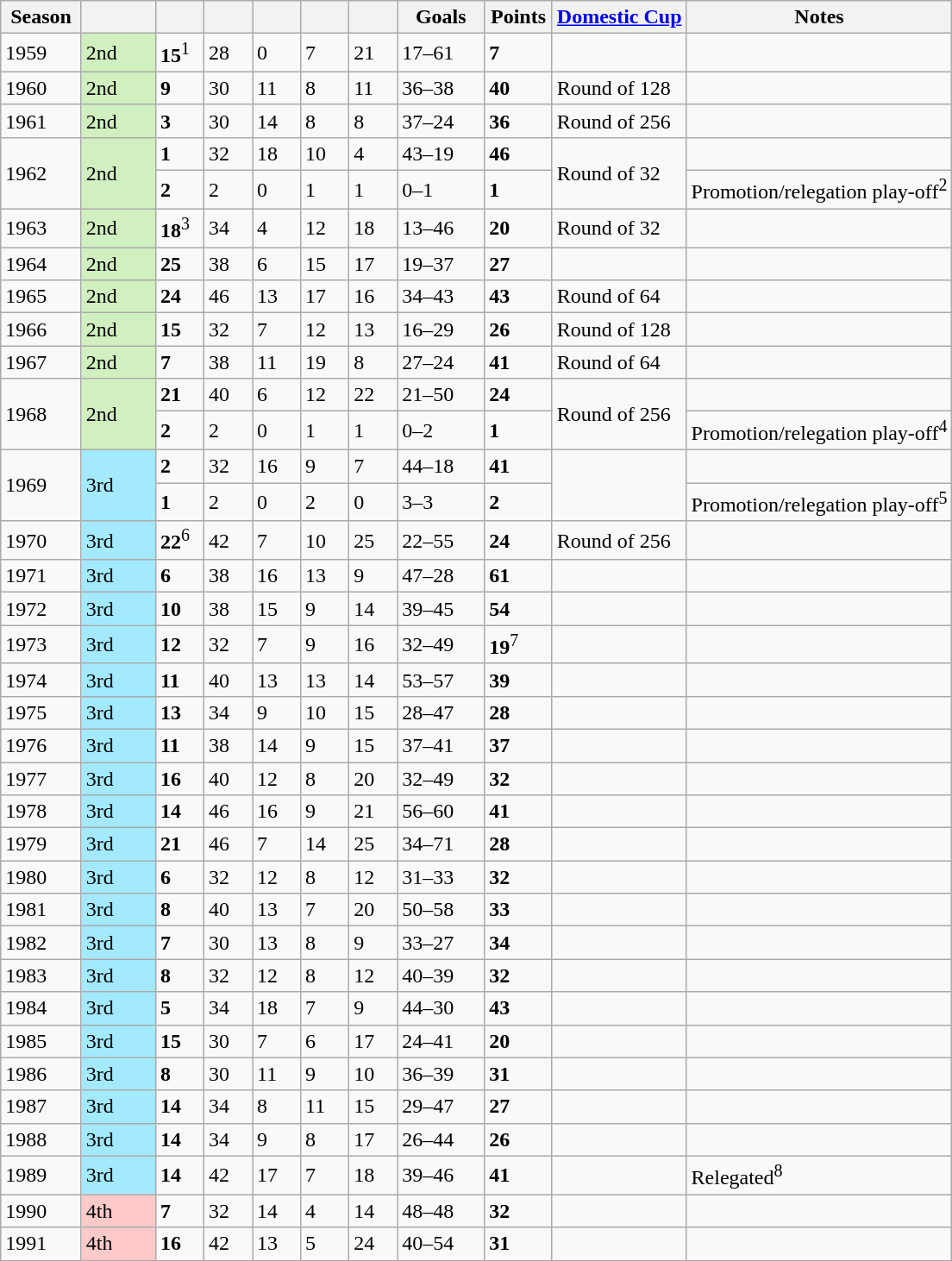<table class="wikitable mw-collapsible mw-collapsed">
<tr>
<th width=55>Season</th>
<th width=50></th>
<th width=30></th>
<th width=30></th>
<th width=30></th>
<th width=30></th>
<th width=30></th>
<th width=60>Goals</th>
<th width=45>Points</th>
<th><a href='#'>Domestic Cup</a></th>
<th>Notes</th>
</tr>
<tr>
<td>1959</td>
<td style="background:#D0F0C0">2nd</td>
<td><strong>15</strong><sup>1</sup></td>
<td>28</td>
<td>0</td>
<td>7</td>
<td>21</td>
<td>17–61</td>
<td><strong>7</strong></td>
<td></td>
</tr>
<tr>
<td>1960</td>
<td style="background:#D0F0C0">2nd</td>
<td><strong>9</strong></td>
<td>30</td>
<td>11</td>
<td>8</td>
<td>11</td>
<td>36–38</td>
<td><strong>40</strong></td>
<td>Round of 128</td>
<td></td>
</tr>
<tr>
<td>1961</td>
<td style="background:#D0F0C0">2nd</td>
<td><strong>3</strong></td>
<td>30</td>
<td>14</td>
<td>8</td>
<td>8</td>
<td>37–24</td>
<td><strong>36</strong></td>
<td>Round of 256</td>
<td></td>
</tr>
<tr>
<td rowspan="2">1962</td>
<td rowspan="2" style="background:#D0F0C0">2nd</td>
<td><strong>1</strong></td>
<td>32</td>
<td>18</td>
<td>10</td>
<td>4</td>
<td>43–19</td>
<td><strong>46</strong></td>
<td rowspan="2">Round of 32</td>
<td></td>
</tr>
<tr>
<td><strong>2</strong></td>
<td>2</td>
<td>0</td>
<td>1</td>
<td>1</td>
<td>0–1</td>
<td><strong>1</strong></td>
<td>Promotion/relegation play-off<sup>2</sup></td>
</tr>
<tr>
<td>1963</td>
<td style="background:#D0F0C0">2nd</td>
<td><strong>18</strong><sup>3</sup></td>
<td>34</td>
<td>4</td>
<td>12</td>
<td>18</td>
<td>13–46</td>
<td><strong>20</strong></td>
<td>Round of 32</td>
<td></td>
</tr>
<tr>
<td>1964</td>
<td style="background:#D0F0C0">2nd</td>
<td><strong>25</strong></td>
<td>38</td>
<td>6</td>
<td>15</td>
<td>17</td>
<td>19–37</td>
<td><strong>27</strong></td>
<td></td>
</tr>
<tr>
<td>1965</td>
<td style="background:#D0F0C0">2nd</td>
<td><strong>24</strong></td>
<td>46</td>
<td>13</td>
<td>17</td>
<td>16</td>
<td>34–43</td>
<td><strong>43</strong></td>
<td>Round of 64</td>
<td></td>
</tr>
<tr>
<td>1966</td>
<td style="background:#D0F0C0">2nd</td>
<td><strong>15</strong></td>
<td>32</td>
<td>7</td>
<td>12</td>
<td>13</td>
<td>16–29</td>
<td><strong>26</strong></td>
<td>Round of 128</td>
<td></td>
</tr>
<tr>
<td>1967</td>
<td style="background:#D0F0C0">2nd</td>
<td><strong>7</strong></td>
<td>38</td>
<td>11</td>
<td>19</td>
<td>8</td>
<td>27–24</td>
<td><strong>41</strong></td>
<td>Round of 64</td>
<td></td>
</tr>
<tr>
<td rowspan="2">1968</td>
<td rowspan="2" style="background:#D0F0C0">2nd</td>
<td><strong>21</strong></td>
<td>40</td>
<td>6</td>
<td>12</td>
<td>22</td>
<td>21–50</td>
<td><strong>24</strong></td>
<td rowspan="2">Round of 256</td>
<td></td>
</tr>
<tr>
<td><strong>2</strong></td>
<td>2</td>
<td>0</td>
<td>1</td>
<td>1</td>
<td>0–2</td>
<td><strong>1</strong></td>
<td>Promotion/relegation play-off<sup>4</sup></td>
</tr>
<tr>
<td rowspan="2">1969</td>
<td rowspan="2" style="background:#A3E9FF">3rd</td>
<td><strong>2</strong></td>
<td>32</td>
<td>16</td>
<td>9</td>
<td>7</td>
<td>44–18</td>
<td><strong>41</strong></td>
<td rowspan="2"></td>
<td></td>
</tr>
<tr>
<td><strong>1</strong></td>
<td>2</td>
<td>0</td>
<td>2</td>
<td>0</td>
<td>3–3</td>
<td><strong>2</strong></td>
<td>Promotion/relegation play-off<sup>5</sup></td>
</tr>
<tr>
<td>1970</td>
<td style="background:#A3E9FF">3rd</td>
<td><strong>22</strong><sup>6</sup></td>
<td>42</td>
<td>7</td>
<td>10</td>
<td>25</td>
<td>22–55</td>
<td><strong>24</strong></td>
<td>Round of 256</td>
<td></td>
</tr>
<tr>
<td>1971</td>
<td style="background:#A3E9FF">3rd</td>
<td><strong>6</strong></td>
<td>38</td>
<td>16</td>
<td>13</td>
<td>9</td>
<td>47–28</td>
<td><strong>61</strong></td>
<td></td>
<td></td>
</tr>
<tr>
<td>1972</td>
<td style="background:#A3E9FF">3rd</td>
<td><strong>10</strong></td>
<td>38</td>
<td>15</td>
<td>9</td>
<td>14</td>
<td>39–45</td>
<td><strong>54</strong></td>
<td></td>
<td></td>
</tr>
<tr>
<td>1973</td>
<td style="background:#A3E9FF">3rd</td>
<td><strong>12</strong></td>
<td>32</td>
<td>7</td>
<td>9</td>
<td>16</td>
<td>32–49</td>
<td><strong>19</strong><sup>7</sup></td>
<td></td>
<td></td>
</tr>
<tr>
<td>1974</td>
<td style="background:#A3E9FF">3rd</td>
<td><strong>11</strong></td>
<td>40</td>
<td>13</td>
<td>13</td>
<td>14</td>
<td>53–57</td>
<td><strong>39</strong></td>
<td></td>
<td></td>
</tr>
<tr>
<td>1975</td>
<td style="background:#A3E9FF">3rd</td>
<td><strong>13</strong></td>
<td>34</td>
<td>9</td>
<td>10</td>
<td>15</td>
<td>28–47</td>
<td><strong>28</strong></td>
<td></td>
<td></td>
</tr>
<tr>
<td>1976</td>
<td style="background:#A3E9FF">3rd</td>
<td><strong>11</strong></td>
<td>38</td>
<td>14</td>
<td>9</td>
<td>15</td>
<td>37–41</td>
<td><strong>37</strong></td>
<td></td>
<td></td>
</tr>
<tr>
<td>1977</td>
<td style="background:#A3E9FF">3rd</td>
<td><strong>16</strong></td>
<td>40</td>
<td>12</td>
<td>8</td>
<td>20</td>
<td>32–49</td>
<td><strong>32</strong></td>
<td></td>
<td></td>
</tr>
<tr>
<td>1978</td>
<td style="background:#A3E9FF">3rd</td>
<td><strong>14</strong></td>
<td>46</td>
<td>16</td>
<td>9</td>
<td>21</td>
<td>56–60</td>
<td><strong>41</strong></td>
<td></td>
<td></td>
</tr>
<tr>
<td>1979</td>
<td style="background:#A3E9FF">3rd</td>
<td><strong>21</strong></td>
<td>46</td>
<td>7</td>
<td>14</td>
<td>25</td>
<td>34–71</td>
<td><strong>28</strong></td>
<td></td>
<td></td>
</tr>
<tr>
<td>1980</td>
<td style="background:#A3E9FF">3rd</td>
<td><strong>6</strong></td>
<td>32</td>
<td>12</td>
<td>8</td>
<td>12</td>
<td>31–33</td>
<td><strong>32</strong></td>
<td></td>
<td></td>
</tr>
<tr>
<td>1981</td>
<td style="background:#A3E9FF">3rd</td>
<td><strong>8</strong></td>
<td>40</td>
<td>13</td>
<td>7</td>
<td>20</td>
<td>50–58</td>
<td><strong>33</strong></td>
<td></td>
<td></td>
</tr>
<tr>
<td>1982</td>
<td style="background:#A3E9FF">3rd</td>
<td><strong>7</strong></td>
<td>30</td>
<td>13</td>
<td>8</td>
<td>9</td>
<td>33–27</td>
<td><strong>34</strong></td>
<td></td>
<td></td>
</tr>
<tr>
<td>1983</td>
<td style="background:#A3E9FF">3rd</td>
<td><strong>8</strong></td>
<td>32</td>
<td>12</td>
<td>8</td>
<td>12</td>
<td>40–39</td>
<td><strong>32</strong></td>
<td></td>
<td></td>
</tr>
<tr>
<td>1984</td>
<td style="background:#A3E9FF">3rd</td>
<td><strong>5</strong></td>
<td>34</td>
<td>18</td>
<td>7</td>
<td>9</td>
<td>44–30</td>
<td><strong>43</strong></td>
<td></td>
<td></td>
</tr>
<tr>
<td>1985</td>
<td style="background:#A3E9FF">3rd</td>
<td><strong>15</strong></td>
<td>30</td>
<td>7</td>
<td>6</td>
<td>17</td>
<td>24–41</td>
<td><strong>20</strong></td>
<td></td>
<td></td>
</tr>
<tr>
<td>1986</td>
<td style="background:#A3E9FF">3rd</td>
<td><strong>8</strong></td>
<td>30</td>
<td>11</td>
<td>9</td>
<td>10</td>
<td>36–39</td>
<td><strong>31</strong></td>
<td></td>
<td></td>
</tr>
<tr>
<td>1987</td>
<td style="background:#A3E9FF">3rd</td>
<td><strong>14</strong></td>
<td>34</td>
<td>8</td>
<td>11</td>
<td>15</td>
<td>29–47</td>
<td><strong>27</strong></td>
<td></td>
<td></td>
</tr>
<tr>
<td>1988</td>
<td style="background:#A3E9FF">3rd</td>
<td><strong>14</strong></td>
<td>34</td>
<td>9</td>
<td>8</td>
<td>17</td>
<td>26–44</td>
<td><strong>26</strong></td>
<td></td>
<td></td>
</tr>
<tr>
<td>1989</td>
<td style="background:#A3E9FF">3rd</td>
<td><strong>14</strong></td>
<td>42</td>
<td>17</td>
<td>7</td>
<td>18</td>
<td>39–46</td>
<td><strong>41</strong></td>
<td></td>
<td>Relegated<sup>8</sup></td>
</tr>
<tr>
<td>1990</td>
<td style="background:#FEC9C9">4th</td>
<td><strong>7</strong></td>
<td>32</td>
<td>14</td>
<td>4</td>
<td>14</td>
<td>48–48</td>
<td><strong>32</strong></td>
<td></td>
<td></td>
</tr>
<tr>
<td>1991</td>
<td style="background:#FEC9C9">4th</td>
<td><strong>16</strong></td>
<td>42</td>
<td>13</td>
<td>5</td>
<td>24</td>
<td>40–54</td>
<td><strong>31</strong></td>
<td></td>
<td></td>
</tr>
</table>
